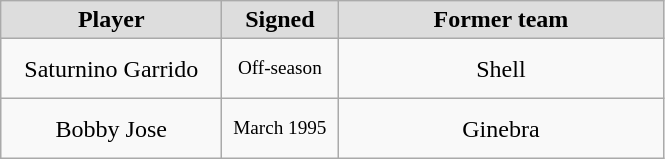<table class="wikitable" style="text-align: center">
<tr align="center" bgcolor="#dddddd">
<td style="width:140px"><strong>Player</strong></td>
<td style="width:70px"><strong>Signed</strong></td>
<td style="width:210px"><strong>Former team</strong></td>
</tr>
<tr style="height:40px">
<td>Saturnino Garrido</td>
<td style="font-size: 80%">Off-season</td>
<td>Shell</td>
</tr>
<tr style="height:40px">
<td>Bobby Jose</td>
<td style="font-size: 80%">March 1995</td>
<td>Ginebra</td>
</tr>
</table>
